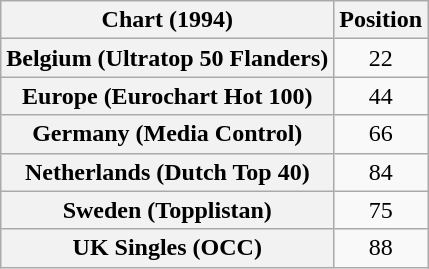<table class="wikitable sortable plainrowheaders" style="text-align:center">
<tr>
<th>Chart (1994)</th>
<th>Position</th>
</tr>
<tr>
<th scope="row">Belgium (Ultratop 50 Flanders)</th>
<td>22</td>
</tr>
<tr>
<th scope="row">Europe (Eurochart Hot 100)</th>
<td>44</td>
</tr>
<tr>
<th scope="row">Germany (Media Control)</th>
<td>66</td>
</tr>
<tr>
<th scope="row">Netherlands (Dutch Top 40)</th>
<td>84</td>
</tr>
<tr>
<th scope="row">Sweden (Topplistan)</th>
<td>75</td>
</tr>
<tr>
<th scope="row">UK Singles (OCC)</th>
<td>88</td>
</tr>
</table>
